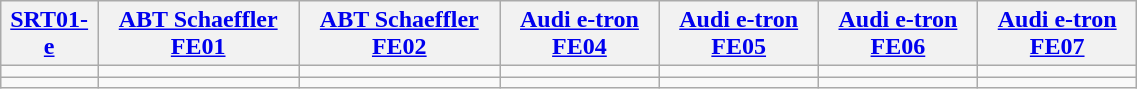<table class="wikitable" width=60%>
<tr>
<th><a href='#'>SRT01-e</a></th>
<th><a href='#'>ABT Schaeffler FE01</a></th>
<th><a href='#'>ABT Schaeffler FE02</a></th>
<th><a href='#'>Audi e-tron FE04</a></th>
<th><a href='#'>Audi e-tron FE05</a></th>
<th><a href='#'>Audi e-tron FE06</a></th>
<th><a href='#'>Audi e-tron FE07</a></th>
</tr>
<tr>
<td></td>
<td></td>
<td></td>
<td></td>
<td></td>
<td></td>
<td></td>
</tr>
<tr>
<td></td>
<td></td>
<td></td>
<td></td>
<td></td>
<td></td>
<td></td>
</tr>
</table>
